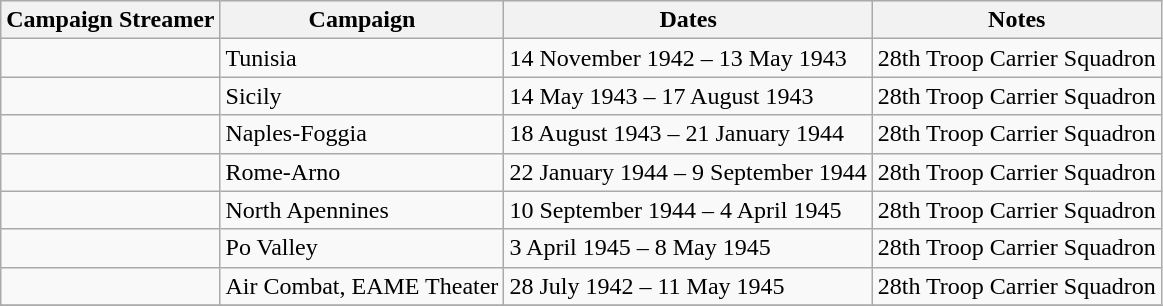<table class="wikitable">
<tr style="background:#efefef;">
<th>Campaign Streamer</th>
<th>Campaign</th>
<th>Dates</th>
<th>Notes</th>
</tr>
<tr>
<td></td>
<td>Tunisia</td>
<td>14 November 1942 – 13 May 1943</td>
<td>28th Troop Carrier Squadron</td>
</tr>
<tr>
<td></td>
<td>Sicily</td>
<td>14 May 1943 – 17 August 1943</td>
<td>28th Troop Carrier Squadron</td>
</tr>
<tr>
<td></td>
<td>Naples-Foggia</td>
<td>18 August 1943 – 21 January 1944</td>
<td>28th Troop Carrier Squadron</td>
</tr>
<tr>
<td></td>
<td>Rome-Arno</td>
<td>22 January 1944 – 9 September 1944</td>
<td>28th Troop Carrier Squadron</td>
</tr>
<tr>
<td></td>
<td>North Apennines</td>
<td>10 September 1944 – 4 April 1945</td>
<td>28th Troop Carrier Squadron</td>
</tr>
<tr>
<td></td>
<td>Po Valley</td>
<td>3 April 1945 – 8 May 1945</td>
<td>28th Troop Carrier Squadron</td>
</tr>
<tr>
<td></td>
<td>Air Combat, EAME Theater</td>
<td>28 July 1942 – 11 May 1945</td>
<td>28th Troop Carrier Squadron</td>
</tr>
<tr>
</tr>
</table>
